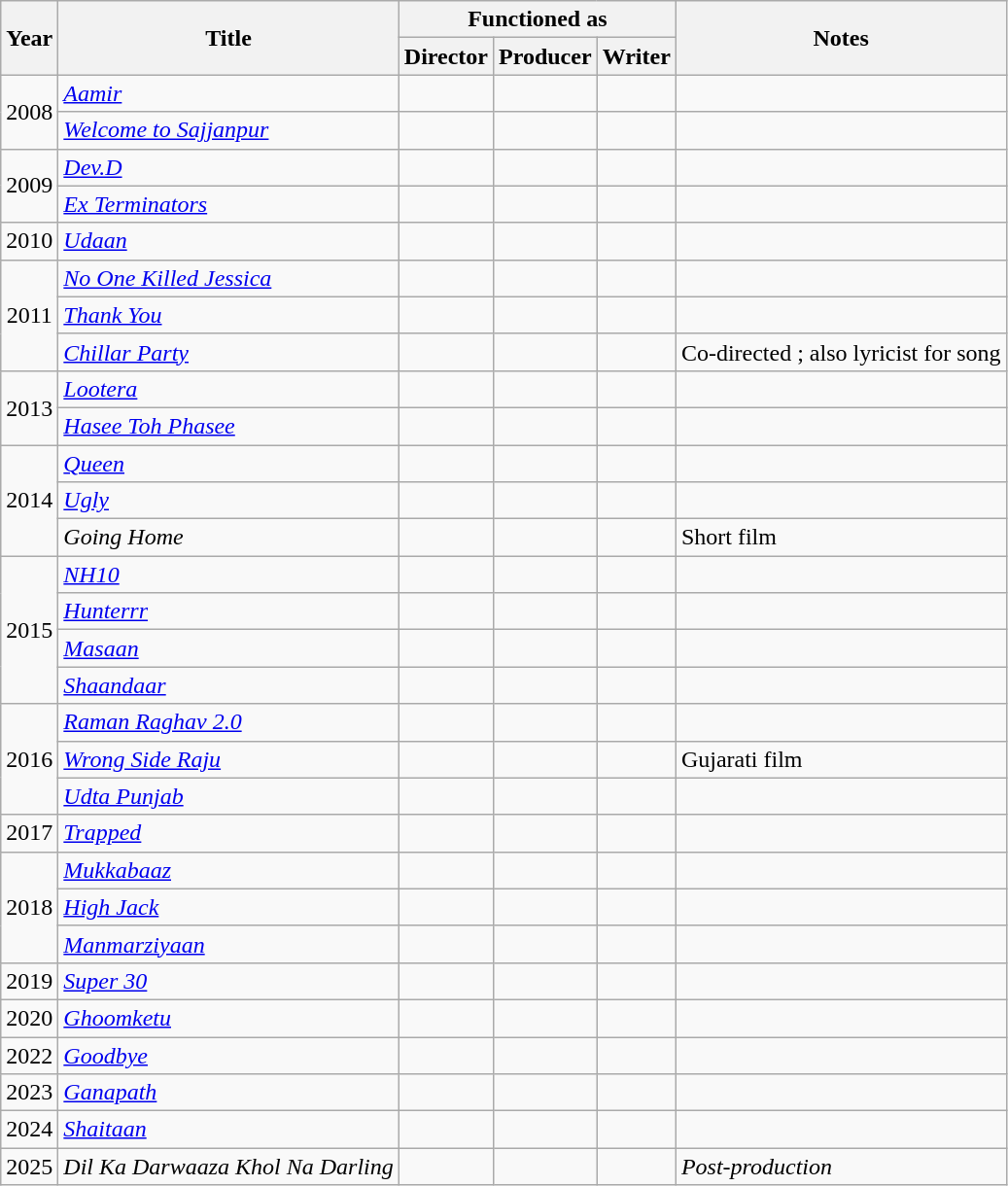<table class="wikitable sortable">
<tr>
<th rowspan="2">Year</th>
<th rowspan="2">Title</th>
<th colspan="3">Functioned as</th>
<th rowspan="2">Notes</th>
</tr>
<tr>
<th>Director</th>
<th>Producer</th>
<th>Writer</th>
</tr>
<tr>
<td style="text-align:center;" rowspan="2">2008</td>
<td><em><a href='#'>Aamir</a></em></td>
<td></td>
<td></td>
<td></td>
<td></td>
</tr>
<tr>
<td><em><a href='#'>Welcome to Sajjanpur</a></em></td>
<td></td>
<td></td>
<td></td>
<td></td>
</tr>
<tr>
<td style="text-align:center;" rowspan="2">2009</td>
<td><em><a href='#'>Dev.D</a></em></td>
<td></td>
<td></td>
<td></td>
<td></td>
</tr>
<tr>
<td><em><a href='#'>Ex Terminators</a></em></td>
<td></td>
<td></td>
<td></td>
<td></td>
</tr>
<tr>
<td style="text-align:center;">2010</td>
<td><em><a href='#'>Udaan</a></em></td>
<td></td>
<td></td>
<td></td>
<td></td>
</tr>
<tr>
<td style="text-align:center;" rowspan="3">2011</td>
<td><em><a href='#'>No One Killed Jessica</a></em></td>
<td></td>
<td></td>
<td></td>
<td></td>
</tr>
<tr>
<td><em><a href='#'>Thank You</a></em></td>
<td></td>
<td></td>
<td></td>
<td></td>
</tr>
<tr>
<td><em><a href='#'>Chillar Party</a></em></td>
<td></td>
<td></td>
<td></td>
<td>Co-directed ; also lyricist for song </td>
</tr>
<tr>
<td style="text-align:center;" rowspan="2">2013</td>
<td><em><a href='#'>Lootera</a></em></td>
<td></td>
<td></td>
<td></td>
<td></td>
</tr>
<tr>
<td><em><a href='#'>Hasee Toh Phasee</a></em></td>
<td></td>
<td></td>
<td></td>
<td></td>
</tr>
<tr>
<td style="text-align:center;" rowspan="3">2014</td>
<td><em><a href='#'>Queen</a></em></td>
<td></td>
<td></td>
<td></td>
<td></td>
</tr>
<tr>
<td><em><a href='#'>Ugly</a></em></td>
<td></td>
<td></td>
<td></td>
<td></td>
</tr>
<tr>
<td><em>Going Home</em></td>
<td></td>
<td></td>
<td></td>
<td>Short film</td>
</tr>
<tr>
<td style="text-align:center;" rowspan="4">2015</td>
<td><em><a href='#'>NH10</a></em></td>
<td></td>
<td></td>
<td></td>
<td></td>
</tr>
<tr>
<td><em><a href='#'>Hunterrr</a></em></td>
<td></td>
<td></td>
<td></td>
<td></td>
</tr>
<tr>
<td><em><a href='#'>Masaan</a></em></td>
<td></td>
<td></td>
<td></td>
<td></td>
</tr>
<tr>
<td><em><a href='#'>Shaandaar</a></em></td>
<td></td>
<td></td>
<td></td>
<td></td>
</tr>
<tr>
<td style="text-align:center;" rowspan="3">2016</td>
<td><em><a href='#'>Raman Raghav 2.0</a></em></td>
<td></td>
<td></td>
<td></td>
<td></td>
</tr>
<tr>
<td><em><a href='#'>Wrong Side Raju</a></em></td>
<td></td>
<td></td>
<td></td>
<td>Gujarati film</td>
</tr>
<tr>
<td><em><a href='#'>Udta Punjab</a></em></td>
<td></td>
<td></td>
<td></td>
<td></td>
</tr>
<tr>
<td style="text-align:center;">2017</td>
<td><em><a href='#'>Trapped</a></em></td>
<td></td>
<td></td>
<td></td>
<td></td>
</tr>
<tr>
<td style="text-align:center;" rowspan="3">2018</td>
<td><em><a href='#'>Mukkabaaz</a></em></td>
<td></td>
<td></td>
<td></td>
<td></td>
</tr>
<tr>
<td><em><a href='#'>High Jack</a></em></td>
<td></td>
<td></td>
<td></td>
<td></td>
</tr>
<tr>
<td><em><a href='#'>Manmarziyaan</a></em></td>
<td></td>
<td></td>
<td></td>
<td></td>
</tr>
<tr>
<td style="text-align:center;">2019</td>
<td><em><a href='#'>Super 30</a></em></td>
<td></td>
<td></td>
<td></td>
<td></td>
</tr>
<tr>
<td style="text-align:center;">2020</td>
<td><em><a href='#'>Ghoomketu</a></em></td>
<td></td>
<td></td>
<td></td>
<td></td>
</tr>
<tr>
<td style="text-align:center;">2022</td>
<td><em><a href='#'>Goodbye</a></em></td>
<td></td>
<td></td>
<td></td>
<td></td>
</tr>
<tr>
<td style="text-align:center;">2023</td>
<td><em><a href='#'>Ganapath</a></em></td>
<td></td>
<td></td>
<td></td>
<td></td>
</tr>
<tr>
<td style="text-align:center;">2024</td>
<td><em><a href='#'>Shaitaan</a></em></td>
<td></td>
<td></td>
<td></td>
<td></td>
</tr>
<tr>
<td style="text-align:center;">2025</td>
<td><em>Dil Ka Darwaaza Khol Na Darling</em> </td>
<td></td>
<td></td>
<td></td>
<td><em>Post-production</em></td>
</tr>
</table>
